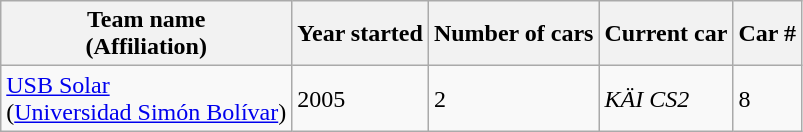<table class="wikitable">
<tr ">
<th><strong>Team name<br>(Affiliation)</strong></th>
<th><strong>Year started</strong></th>
<th><strong>Number of cars</strong></th>
<th><strong>Current car</strong></th>
<th><strong>Car #</strong></th>
</tr>
<tr>
<td><a href='#'>USB Solar</a><br>(<a href='#'>Universidad Simón Bolívar</a>)</td>
<td>2005</td>
<td>2</td>
<td><em>KÄI CS2</em></td>
<td>8</td>
</tr>
</table>
